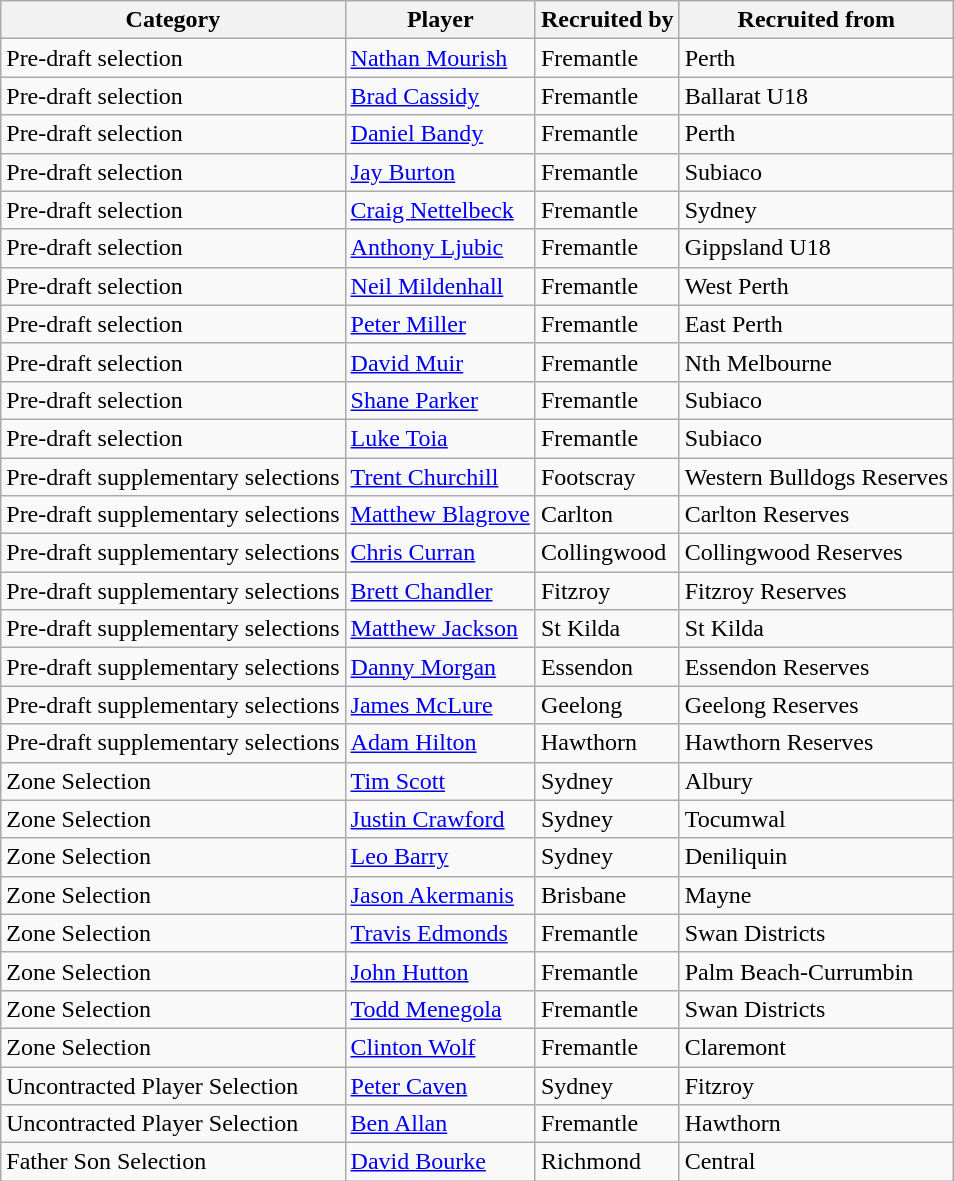<table class="wikitable sortable">
<tr>
<th>Category</th>
<th>Player</th>
<th>Recruited by</th>
<th>Recruited from</th>
</tr>
<tr>
<td>Pre-draft selection</td>
<td><a href='#'>Nathan Mourish</a></td>
<td>Fremantle</td>
<td>Perth</td>
</tr>
<tr>
<td>Pre-draft selection</td>
<td><a href='#'>Brad Cassidy</a></td>
<td>Fremantle</td>
<td>Ballarat U18</td>
</tr>
<tr>
<td>Pre-draft selection</td>
<td><a href='#'>Daniel Bandy</a></td>
<td>Fremantle</td>
<td>Perth</td>
</tr>
<tr>
<td>Pre-draft selection</td>
<td><a href='#'>Jay Burton</a></td>
<td>Fremantle</td>
<td>Subiaco</td>
</tr>
<tr>
<td>Pre-draft selection</td>
<td><a href='#'>Craig Nettelbeck</a></td>
<td>Fremantle</td>
<td>Sydney</td>
</tr>
<tr>
<td>Pre-draft selection</td>
<td><a href='#'>Anthony Ljubic</a></td>
<td>Fremantle</td>
<td>Gippsland U18</td>
</tr>
<tr>
<td>Pre-draft selection</td>
<td><a href='#'>Neil Mildenhall</a></td>
<td>Fremantle</td>
<td>West Perth</td>
</tr>
<tr>
<td>Pre-draft selection</td>
<td><a href='#'>Peter Miller</a></td>
<td>Fremantle</td>
<td>East Perth</td>
</tr>
<tr>
<td>Pre-draft selection</td>
<td><a href='#'>David Muir</a></td>
<td>Fremantle</td>
<td>Nth Melbourne</td>
</tr>
<tr>
<td>Pre-draft selection</td>
<td><a href='#'>Shane Parker</a></td>
<td>Fremantle</td>
<td>Subiaco</td>
</tr>
<tr>
<td>Pre-draft selection</td>
<td><a href='#'>Luke Toia</a></td>
<td>Fremantle</td>
<td>Subiaco</td>
</tr>
<tr>
<td>Pre-draft supplementary selections</td>
<td><a href='#'>Trent Churchill</a></td>
<td>Footscray</td>
<td>Western Bulldogs Reserves</td>
</tr>
<tr>
<td>Pre-draft supplementary selections</td>
<td><a href='#'>Matthew Blagrove</a></td>
<td>Carlton</td>
<td>Carlton Reserves</td>
</tr>
<tr>
<td>Pre-draft supplementary selections</td>
<td><a href='#'>Chris Curran</a></td>
<td>Collingwood</td>
<td>Collingwood Reserves</td>
</tr>
<tr>
<td>Pre-draft supplementary selections</td>
<td><a href='#'>Brett Chandler</a></td>
<td>Fitzroy</td>
<td>Fitzroy Reserves</td>
</tr>
<tr>
<td>Pre-draft supplementary selections</td>
<td><a href='#'>Matthew Jackson</a></td>
<td>St Kilda</td>
<td>St Kilda</td>
</tr>
<tr>
<td>Pre-draft supplementary selections</td>
<td><a href='#'>Danny Morgan</a></td>
<td>Essendon</td>
<td>Essendon Reserves</td>
</tr>
<tr>
<td>Pre-draft supplementary selections</td>
<td><a href='#'>James McLure</a></td>
<td>Geelong</td>
<td>Geelong Reserves</td>
</tr>
<tr>
<td>Pre-draft supplementary selections</td>
<td><a href='#'>Adam Hilton</a></td>
<td>Hawthorn</td>
<td>Hawthorn Reserves</td>
</tr>
<tr>
<td>Zone Selection</td>
<td><a href='#'>Tim Scott</a></td>
<td>Sydney</td>
<td>Albury</td>
</tr>
<tr>
<td>Zone Selection</td>
<td><a href='#'>Justin Crawford</a></td>
<td>Sydney</td>
<td>Tocumwal</td>
</tr>
<tr>
<td>Zone Selection</td>
<td><a href='#'>Leo Barry</a></td>
<td>Sydney</td>
<td>Deniliquin</td>
</tr>
<tr>
<td>Zone Selection</td>
<td><a href='#'>Jason Akermanis</a></td>
<td>Brisbane</td>
<td>Mayne</td>
</tr>
<tr>
<td>Zone Selection</td>
<td><a href='#'>Travis Edmonds</a></td>
<td>Fremantle</td>
<td>Swan Districts</td>
</tr>
<tr>
<td>Zone Selection</td>
<td><a href='#'>John Hutton</a></td>
<td>Fremantle</td>
<td>Palm Beach-Currumbin</td>
</tr>
<tr>
<td>Zone Selection</td>
<td><a href='#'>Todd Menegola</a></td>
<td>Fremantle</td>
<td>Swan Districts</td>
</tr>
<tr>
<td>Zone Selection</td>
<td><a href='#'>Clinton Wolf</a></td>
<td>Fremantle</td>
<td>Claremont</td>
</tr>
<tr>
<td>Uncontracted Player Selection</td>
<td><a href='#'>Peter Caven</a></td>
<td>Sydney</td>
<td>Fitzroy</td>
</tr>
<tr>
<td>Uncontracted Player Selection</td>
<td><a href='#'>Ben Allan</a></td>
<td>Fremantle</td>
<td>Hawthorn</td>
</tr>
<tr>
<td>Father Son Selection</td>
<td><a href='#'>David Bourke</a></td>
<td>Richmond</td>
<td>Central</td>
</tr>
</table>
